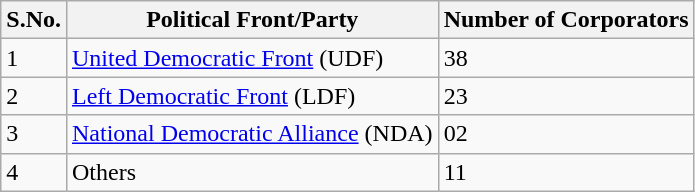<table class="sortable wikitable">
<tr>
<th>S.No.</th>
<th>Political Front/Party</th>
<th>Number of Corporators</th>
</tr>
<tr>
<td>1</td>
<td><a href='#'>United Democratic Front</a> (UDF)</td>
<td>38</td>
</tr>
<tr>
<td>2</td>
<td><a href='#'>Left Democratic Front</a> (LDF)</td>
<td>23</td>
</tr>
<tr>
<td>3</td>
<td><a href='#'>National Democratic Alliance</a> (NDA)</td>
<td>02</td>
</tr>
<tr>
<td>4</td>
<td>Others</td>
<td>11</td>
</tr>
</table>
